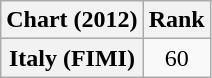<table class="wikitable plainrowheaders" style="text-align:center;">
<tr>
<th>Chart (2012)</th>
<th>Rank</th>
</tr>
<tr>
<th scope="row">Italy (FIMI)</th>
<td>60</td>
</tr>
</table>
